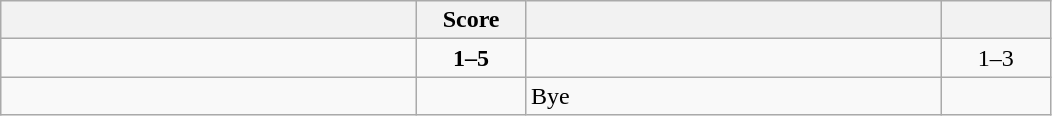<table class="wikitable" style="text-align: center; ">
<tr>
<th align="right" width="270"></th>
<th width="65">Score</th>
<th align="left" width="270"></th>
<th width="65"></th>
</tr>
<tr>
<td align="left"></td>
<td><strong>1–5</strong></td>
<td align="left"><strong></strong></td>
<td>1–3 <strong></strong></td>
</tr>
<tr>
<td align="left"><strong></strong></td>
<td></td>
<td align="left">Bye</td>
<td></td>
</tr>
</table>
